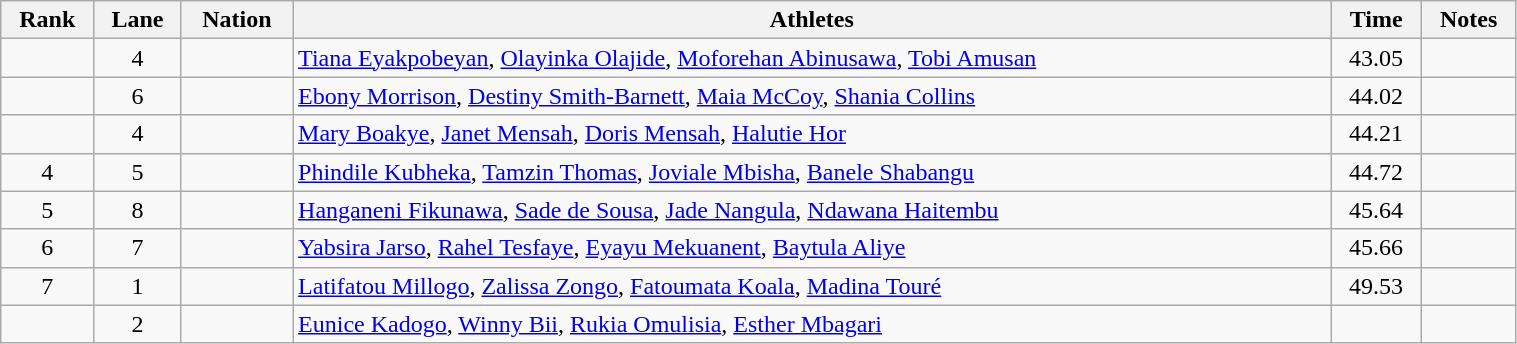<table class="wikitable sortable" width=80% style="text-align:center;">
<tr>
<th>Rank</th>
<th>Lane</th>
<th>Nation</th>
<th>Athletes</th>
<th>Time</th>
<th>Notes</th>
</tr>
<tr>
<td></td>
<td>4</td>
<td align=left></td>
<td align=left><a href='#'>Tiana Eyakpobeyan</a>, <a href='#'>Olayinka Olajide</a>, <a href='#'>Moforehan Abinusawa</a>, <a href='#'>Tobi Amusan</a></td>
<td>43.05</td>
<td></td>
</tr>
<tr>
<td></td>
<td>6</td>
<td align=left></td>
<td align=left><a href='#'>Ebony Morrison</a>, <a href='#'>Destiny Smith-Barnett</a>, <a href='#'>Maia McCoy</a>, <a href='#'>Shania Collins</a></td>
<td>44.02</td>
<td></td>
</tr>
<tr>
<td></td>
<td>4</td>
<td align=left></td>
<td align=left><a href='#'>Mary Boakye</a>, <a href='#'>Janet Mensah</a>, <a href='#'>Doris Mensah</a>, <a href='#'>Halutie Hor</a></td>
<td>44.21</td>
<td></td>
</tr>
<tr>
<td>4</td>
<td>5</td>
<td align=left></td>
<td align=left><a href='#'>Phindile Kubheka</a>, <a href='#'>Tamzin Thomas</a>, <a href='#'>Joviale Mbisha</a>, <a href='#'>Banele Shabangu</a></td>
<td>44.72</td>
<td></td>
</tr>
<tr>
<td>5</td>
<td>8</td>
<td align=left></td>
<td align=left><a href='#'>Hanganeni Fikunawa</a>, <a href='#'>Sade de Sousa</a>, <a href='#'>Jade Nangula</a>, <a href='#'>Ndawana Haitembu</a></td>
<td>45.64</td>
<td></td>
</tr>
<tr>
<td>6</td>
<td>7</td>
<td align=left></td>
<td align=left><a href='#'>Yabsira Jarso</a>, <a href='#'>Rahel Tesfaye</a>, <a href='#'>Eyayu Mekuanent</a>, <a href='#'>Baytula Aliye</a></td>
<td>45.66</td>
<td></td>
</tr>
<tr>
<td>7</td>
<td>1</td>
<td align=left></td>
<td align=left><a href='#'>Latifatou Millogo</a>, <a href='#'>Zalissa Zongo</a>, <a href='#'>Fatoumata Koala</a>, <a href='#'>Madina Touré</a></td>
<td>49.53</td>
<td></td>
</tr>
<tr>
<td></td>
<td>2</td>
<td align=left></td>
<td align=left><a href='#'>Eunice Kadogo</a>, <a href='#'>Winny Bii</a>, <a href='#'>Rukia Omulisia</a>, <a href='#'>Esther Mbagari</a></td>
<td></td>
<td></td>
</tr>
</table>
